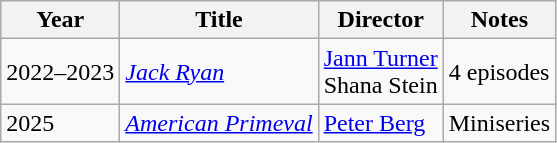<table class="wikitable">
<tr>
<th>Year</th>
<th>Title</th>
<th>Director</th>
<th>Notes</th>
</tr>
<tr>
<td>2022–2023</td>
<td><em><a href='#'>Jack Ryan</a></em></td>
<td><a href='#'>Jann Turner</a><br>Shana Stein</td>
<td>4 episodes</td>
</tr>
<tr>
<td>2025</td>
<td><em><a href='#'>American Primeval</a></em></td>
<td><a href='#'>Peter Berg</a></td>
<td>Miniseries</td>
</tr>
</table>
